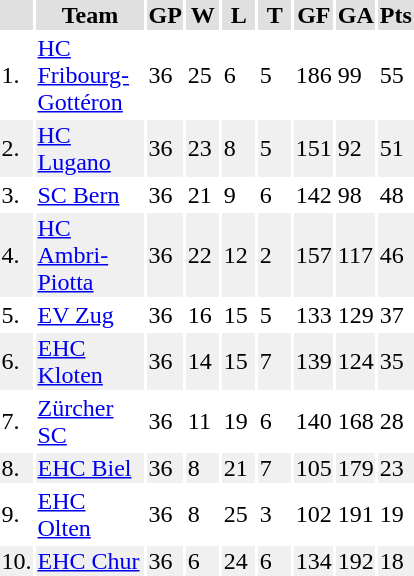<table>
<tr>
<th colspan=2></th>
</tr>
<tr bgcolor="#e0e0e0">
<th width=10></th>
<th width=70>Team</th>
<th width=20>GP</th>
<th width=20>W</th>
<th width=20>L</th>
<th width=20>T</th>
<th width=20>GF</th>
<th width=20>GA</th>
<th width=20>Pts</th>
</tr>
<tr>
<td>1.</td>
<td><a href='#'>HC Fribourg-Gottéron</a></td>
<td>36</td>
<td>25</td>
<td>6</td>
<td>5</td>
<td>186</td>
<td>99</td>
<td>55</td>
</tr>
<tr bgcolor="#f0f0f0">
<td>2.</td>
<td><a href='#'>HC Lugano</a></td>
<td>36</td>
<td>23</td>
<td>8</td>
<td>5</td>
<td>151</td>
<td>92</td>
<td>51</td>
</tr>
<tr>
<td>3.</td>
<td><a href='#'>SC Bern</a></td>
<td>36</td>
<td>21</td>
<td>9</td>
<td>6</td>
<td>142</td>
<td>98</td>
<td>48</td>
</tr>
<tr bgcolor="#f0f0f0">
<td>4.</td>
<td><a href='#'>HC Ambri-Piotta</a></td>
<td>36</td>
<td>22</td>
<td>12</td>
<td>2</td>
<td>157</td>
<td>117</td>
<td>46</td>
</tr>
<tr>
<td>5.</td>
<td><a href='#'>EV Zug</a></td>
<td>36</td>
<td>16</td>
<td>15</td>
<td>5</td>
<td>133</td>
<td>129</td>
<td>37</td>
</tr>
<tr bgcolor="#f0f0f0">
<td>6.</td>
<td><a href='#'>EHC Kloten</a></td>
<td>36</td>
<td>14</td>
<td>15</td>
<td>7</td>
<td>139</td>
<td>124</td>
<td>35</td>
</tr>
<tr>
<td>7.</td>
<td><a href='#'>Zürcher SC</a></td>
<td>36</td>
<td>11</td>
<td>19</td>
<td>6</td>
<td>140</td>
<td>168</td>
<td>28</td>
</tr>
<tr bgcolor="#f0f0f0">
<td>8.</td>
<td><a href='#'>EHC Biel</a></td>
<td>36</td>
<td>8</td>
<td>21</td>
<td>7</td>
<td>105</td>
<td>179</td>
<td>23</td>
</tr>
<tr>
<td>9.</td>
<td><a href='#'>EHC Olten</a></td>
<td>36</td>
<td>8</td>
<td>25</td>
<td>3</td>
<td>102</td>
<td>191</td>
<td>19</td>
</tr>
<tr bgcolor="#f0f0f0">
<td>10.</td>
<td><a href='#'>EHC Chur</a></td>
<td>36</td>
<td>6</td>
<td>24</td>
<td>6</td>
<td>134</td>
<td>192</td>
<td>18</td>
</tr>
</table>
